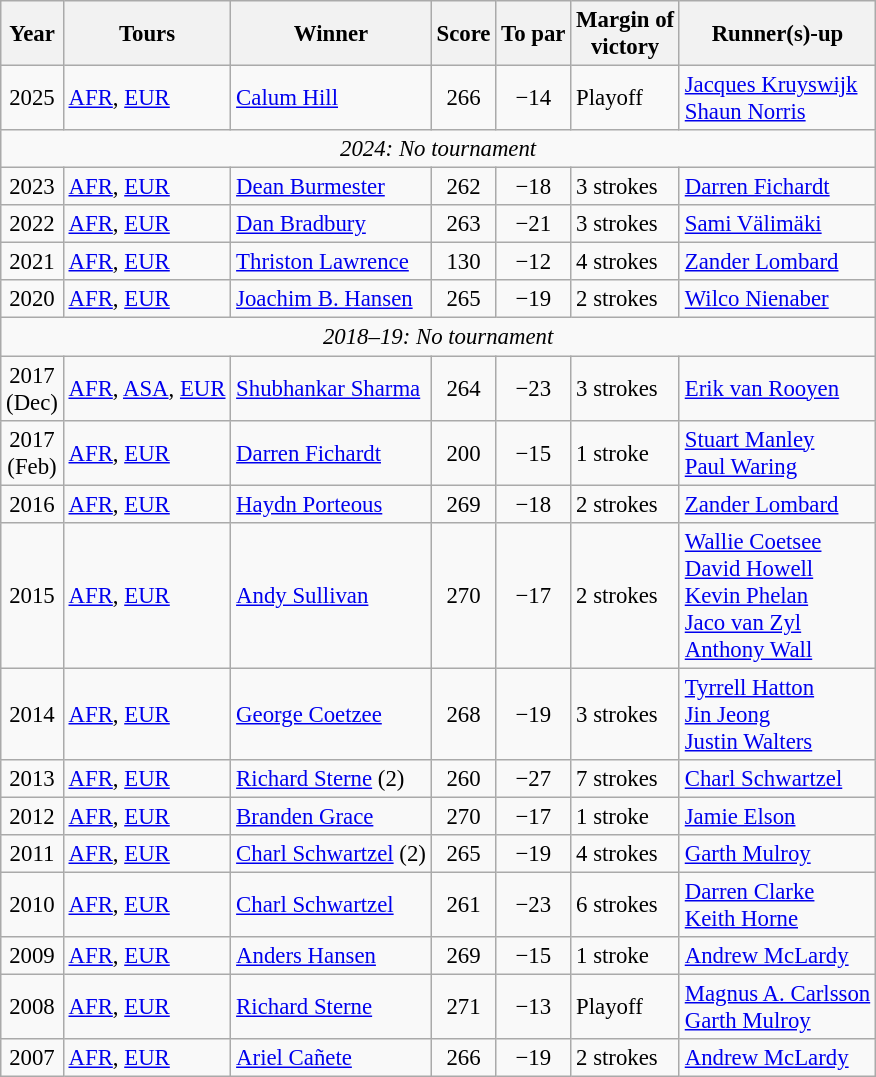<table class=wikitable style="font-size:95%">
<tr>
<th>Year</th>
<th>Tours</th>
<th>Winner</th>
<th>Score</th>
<th>To par</th>
<th>Margin of<br>victory</th>
<th>Runner(s)-up</th>
</tr>
<tr>
<td align=center>2025</td>
<td><a href='#'>AFR</a>, <a href='#'>EUR</a></td>
<td> <a href='#'>Calum Hill</a></td>
<td align=center>266</td>
<td align=center>−14</td>
<td>Playoff</td>
<td> <a href='#'>Jacques Kruyswijk</a><br> <a href='#'>Shaun Norris</a></td>
</tr>
<tr>
<td colspan=7 align=center><em>2024: No tournament</em></td>
</tr>
<tr>
<td align=center>2023</td>
<td><a href='#'>AFR</a>, <a href='#'>EUR</a></td>
<td> <a href='#'>Dean Burmester</a></td>
<td align=center>262</td>
<td align=center>−18</td>
<td>3 strokes</td>
<td> <a href='#'>Darren Fichardt</a></td>
</tr>
<tr>
<td align=center>2022</td>
<td><a href='#'>AFR</a>, <a href='#'>EUR</a></td>
<td> <a href='#'>Dan Bradbury</a></td>
<td align=center>263</td>
<td align=center>−21</td>
<td>3 strokes</td>
<td> <a href='#'>Sami Välimäki</a></td>
</tr>
<tr>
<td align=center>2021</td>
<td><a href='#'>AFR</a>, <a href='#'>EUR</a></td>
<td> <a href='#'>Thriston Lawrence</a></td>
<td align=center>130</td>
<td align=center>−12</td>
<td>4 strokes</td>
<td> <a href='#'>Zander Lombard</a></td>
</tr>
<tr>
<td align=center>2020</td>
<td><a href='#'>AFR</a>, <a href='#'>EUR</a></td>
<td> <a href='#'>Joachim B. Hansen</a></td>
<td align=center>265</td>
<td align=center>−19</td>
<td>2 strokes</td>
<td> <a href='#'>Wilco Nienaber</a></td>
</tr>
<tr>
<td colspan=8 align=center><em>2018–19: No tournament</em></td>
</tr>
<tr>
<td align=center>2017<br>(Dec)</td>
<td><a href='#'>AFR</a>, <a href='#'>ASA</a>, <a href='#'>EUR</a></td>
<td> <a href='#'>Shubhankar Sharma</a></td>
<td align="center">264</td>
<td align=center>−23</td>
<td>3 strokes</td>
<td> <a href='#'>Erik van Rooyen</a></td>
</tr>
<tr>
<td align=center>2017<br>(Feb)</td>
<td><a href='#'>AFR</a>, <a href='#'>EUR</a></td>
<td> <a href='#'>Darren Fichardt</a></td>
<td align="center">200</td>
<td align=center>−15</td>
<td>1 stroke</td>
<td> <a href='#'>Stuart Manley</a> <br>  <a href='#'>Paul Waring</a></td>
</tr>
<tr>
<td align=center>2016</td>
<td><a href='#'>AFR</a>, <a href='#'>EUR</a></td>
<td> <a href='#'>Haydn Porteous</a></td>
<td align="center">269</td>
<td align=center>−18</td>
<td>2 strokes</td>
<td> <a href='#'>Zander Lombard</a></td>
</tr>
<tr>
<td align=center>2015</td>
<td><a href='#'>AFR</a>, <a href='#'>EUR</a></td>
<td> <a href='#'>Andy Sullivan</a></td>
<td align="center">270</td>
<td align=center>−17</td>
<td>2 strokes</td>
<td> <a href='#'>Wallie Coetsee</a><br> <a href='#'>David Howell</a><br> <a href='#'>Kevin Phelan</a><br> <a href='#'>Jaco van Zyl</a><br> <a href='#'>Anthony Wall</a></td>
</tr>
<tr>
<td align=center>2014</td>
<td><a href='#'>AFR</a>, <a href='#'>EUR</a></td>
<td> <a href='#'>George Coetzee</a></td>
<td align="center">268</td>
<td align=center>−19</td>
<td>3 strokes</td>
<td> <a href='#'>Tyrrell Hatton</a><br> <a href='#'>Jin Jeong</a><br> <a href='#'>Justin Walters</a></td>
</tr>
<tr>
<td align=center>2013</td>
<td><a href='#'>AFR</a>, <a href='#'>EUR</a></td>
<td> <a href='#'>Richard Sterne</a> (2)</td>
<td align="center">260</td>
<td align=center>−27</td>
<td>7 strokes</td>
<td> <a href='#'>Charl Schwartzel</a></td>
</tr>
<tr>
<td align=center>2012</td>
<td><a href='#'>AFR</a>, <a href='#'>EUR</a></td>
<td> <a href='#'>Branden Grace</a></td>
<td align="center">270</td>
<td align=center>−17</td>
<td>1 stroke</td>
<td> <a href='#'>Jamie Elson</a></td>
</tr>
<tr>
<td align=center>2011</td>
<td><a href='#'>AFR</a>, <a href='#'>EUR</a></td>
<td> <a href='#'>Charl Schwartzel</a> (2)</td>
<td align="center">265</td>
<td align=center>−19</td>
<td>4 strokes</td>
<td> <a href='#'>Garth Mulroy</a></td>
</tr>
<tr>
<td align=center>2010</td>
<td><a href='#'>AFR</a>, <a href='#'>EUR</a></td>
<td> <a href='#'>Charl Schwartzel</a></td>
<td align="center">261</td>
<td align=center>−23</td>
<td>6 strokes</td>
<td> <a href='#'>Darren Clarke</a><br> <a href='#'>Keith Horne</a></td>
</tr>
<tr>
<td align=center>2009</td>
<td><a href='#'>AFR</a>, <a href='#'>EUR</a></td>
<td> <a href='#'>Anders Hansen</a></td>
<td align="center">269</td>
<td align=center>−15</td>
<td>1 stroke</td>
<td> <a href='#'>Andrew McLardy</a></td>
</tr>
<tr>
<td align=center>2008</td>
<td><a href='#'>AFR</a>, <a href='#'>EUR</a></td>
<td> <a href='#'>Richard Sterne</a></td>
<td align="center">271</td>
<td align=center>−13</td>
<td>Playoff</td>
<td> <a href='#'>Magnus A. Carlsson</a><br> <a href='#'>Garth Mulroy</a></td>
</tr>
<tr>
<td align=center>2007</td>
<td><a href='#'>AFR</a>, <a href='#'>EUR</a></td>
<td> <a href='#'>Ariel Cañete</a></td>
<td align="center">266</td>
<td align=center>−19</td>
<td>2 strokes</td>
<td> <a href='#'>Andrew McLardy</a></td>
</tr>
</table>
